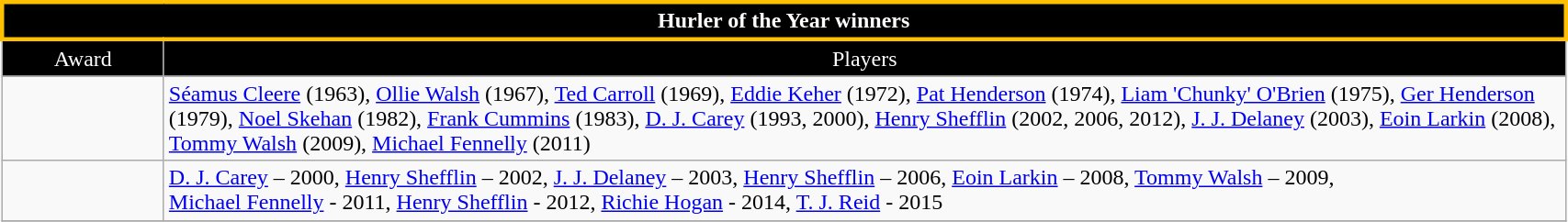<table class="wikitable" width="90%" cellpadding="5">
<tr style="text-align:center;background:black;color:white;border:3px solid #FFC000">
<td colspan="2"><strong>Hurler of the Year winners</strong></td>
</tr>
<tr style="text-align:center;background:black;color:white">
<td width="110px">Award</td>
<td>Players</td>
</tr>
<tr bgcolor=>
<td></td>
<td><a href='#'>Séamus Cleere</a> (1963), <a href='#'>Ollie Walsh</a> (1967), <a href='#'>Ted Carroll</a> (1969), <a href='#'>Eddie Keher</a> (1972), <a href='#'>Pat Henderson</a> (1974), <a href='#'>Liam 'Chunky' O'Brien</a> (1975), <a href='#'>Ger Henderson</a> (1979), <a href='#'>Noel Skehan</a> (1982), <a href='#'>Frank Cummins</a> (1983), <a href='#'>D. J. Carey</a> (1993, 2000), <a href='#'>Henry Shefflin</a> (2002, 2006, 2012), <a href='#'>J. J. Delaney</a> (2003), <a href='#'>Eoin Larkin</a> (2008), <a href='#'>Tommy Walsh</a> (2009), <a href='#'>Michael Fennelly</a> (2011)</td>
</tr>
<tr bgcolor=>
<td></td>
<td><a href='#'>D. J. Carey</a> – 2000, <a href='#'>Henry Shefflin</a> – 2002, <a href='#'>J. J. Delaney</a> – 2003, <a href='#'>Henry Shefflin</a> – 2006, <a href='#'>Eoin Larkin</a> – 2008, <a href='#'>Tommy Walsh</a> – 2009,<br><a href='#'>Michael Fennelly</a> - 2011, <a href='#'>Henry Shefflin</a> - 2012, <a href='#'>Richie Hogan</a> - 2014, <a href='#'>T. J. Reid</a> - 2015</td>
</tr>
<tr>
</tr>
</table>
